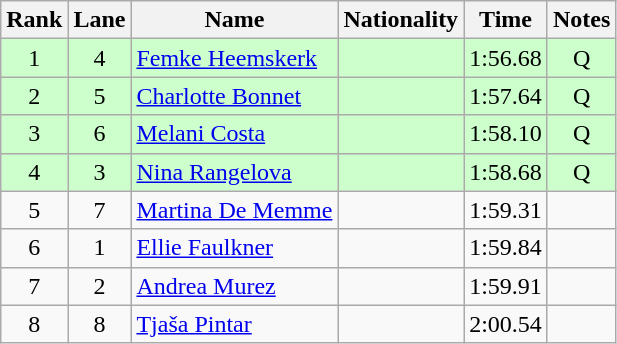<table class="wikitable sortable" style="text-align:center">
<tr>
<th>Rank</th>
<th>Lane</th>
<th>Name</th>
<th>Nationality</th>
<th>Time</th>
<th>Notes</th>
</tr>
<tr bgcolor=ccffcc>
<td>1</td>
<td>4</td>
<td align=left><a href='#'>Femke Heemskerk</a></td>
<td align=left></td>
<td>1:56.68</td>
<td>Q</td>
</tr>
<tr bgcolor=ccffcc>
<td>2</td>
<td>5</td>
<td align=left><a href='#'>Charlotte Bonnet</a></td>
<td align=left></td>
<td>1:57.64</td>
<td>Q</td>
</tr>
<tr bgcolor=ccffcc>
<td>3</td>
<td>6</td>
<td align=left><a href='#'>Melani Costa</a></td>
<td align=left></td>
<td>1:58.10</td>
<td>Q</td>
</tr>
<tr bgcolor=ccffcc>
<td>4</td>
<td>3</td>
<td align=left><a href='#'>Nina Rangelova</a></td>
<td align=left></td>
<td>1:58.68</td>
<td>Q</td>
</tr>
<tr>
<td>5</td>
<td>7</td>
<td align=left><a href='#'>Martina De Memme</a></td>
<td align=left></td>
<td>1:59.31</td>
<td></td>
</tr>
<tr>
<td>6</td>
<td>1</td>
<td align=left><a href='#'>Ellie Faulkner</a></td>
<td align=left></td>
<td>1:59.84</td>
<td></td>
</tr>
<tr>
<td>7</td>
<td>2</td>
<td align=left><a href='#'>Andrea Murez</a></td>
<td align=left></td>
<td>1:59.91</td>
<td></td>
</tr>
<tr>
<td>8</td>
<td>8</td>
<td align=left><a href='#'>Tjaša Pintar</a></td>
<td align=left></td>
<td>2:00.54</td>
<td></td>
</tr>
</table>
